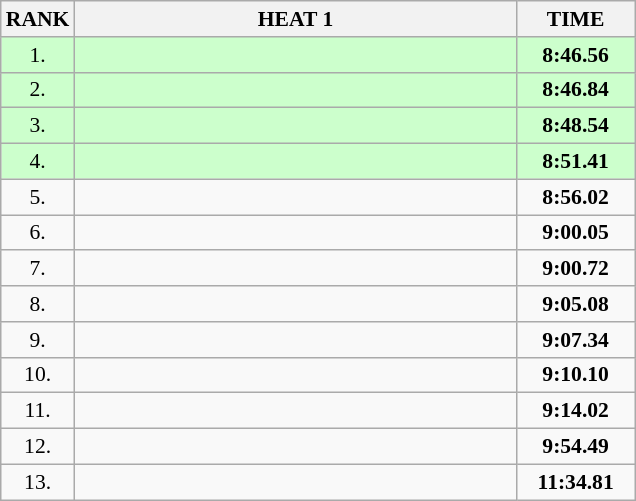<table class="wikitable" style="border-collapse: collapse; font-size: 90%;">
<tr>
<th>RANK</th>
<th style="width: 20em">HEAT 1</th>
<th style="width: 5em">TIME</th>
</tr>
<tr style="background:#ccffcc;">
<td align="center">1.</td>
<td></td>
<td align="center"><strong>8:46.56</strong></td>
</tr>
<tr style="background:#ccffcc;">
<td align="center">2.</td>
<td></td>
<td align="center"><strong>8:46.84</strong></td>
</tr>
<tr style="background:#ccffcc;">
<td align="center">3.</td>
<td></td>
<td align="center"><strong>8:48.54</strong></td>
</tr>
<tr style="background:#ccffcc;">
<td align="center">4.</td>
<td></td>
<td align="center"><strong>8:51.41</strong></td>
</tr>
<tr>
<td align="center">5.</td>
<td></td>
<td align="center"><strong>8:56.02</strong></td>
</tr>
<tr>
<td align="center">6.</td>
<td></td>
<td align="center"><strong>9:00.05</strong></td>
</tr>
<tr>
<td align="center">7.</td>
<td></td>
<td align="center"><strong>9:00.72</strong></td>
</tr>
<tr>
<td align="center">8.</td>
<td></td>
<td align="center"><strong>9:05.08</strong></td>
</tr>
<tr>
<td align="center">9.</td>
<td></td>
<td align="center"><strong>9:07.34</strong></td>
</tr>
<tr>
<td align="center">10.</td>
<td></td>
<td align="center"><strong>9:10.10</strong></td>
</tr>
<tr>
<td align="center">11.</td>
<td></td>
<td align="center"><strong>9:14.02</strong></td>
</tr>
<tr>
<td align="center">12.</td>
<td></td>
<td align="center"><strong>9:54.49</strong></td>
</tr>
<tr>
<td align="center">13.</td>
<td></td>
<td align="center"><strong>11:34.81</strong></td>
</tr>
</table>
